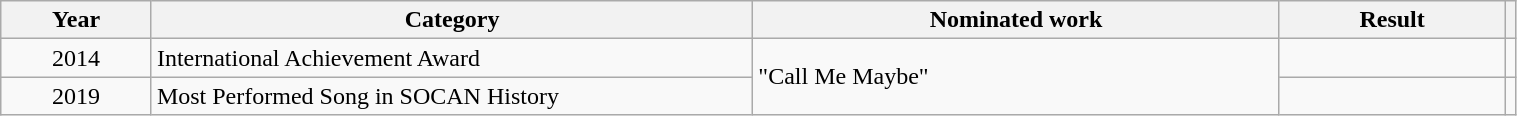<table width="80%" class="wikitable">
<tr>
<th style="width:10%;">Year</th>
<th style="width:40%;">Category</th>
<th style="width:35%;">Nominated work</th>
<th style="width:15%;">Result</th>
<th></th>
</tr>
<tr>
<td style="text-align:center;">2014</td>
<td>International Achievement Award</td>
<td rowspan=2>"Call Me Maybe"</td>
<td></td>
<td style="text-align:center;"></td>
</tr>
<tr>
<td style="text-align:center;">2019</td>
<td>Most Performed Song in SOCAN History</td>
<td></td>
<td style="text-align:center;"></td>
</tr>
</table>
